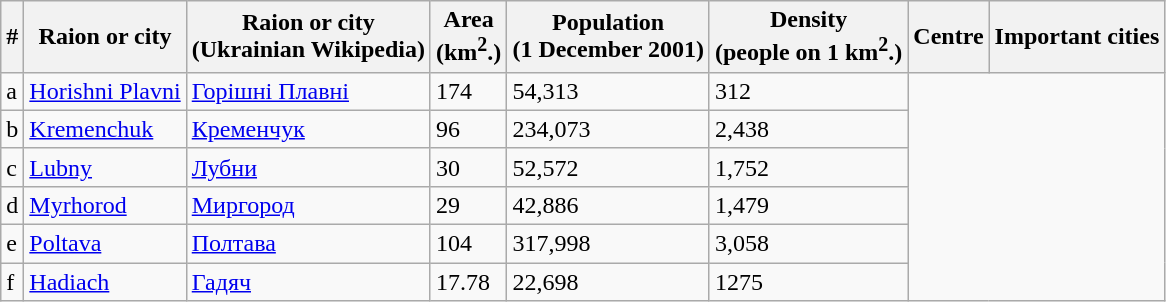<table class="wikitable">
<tr>
<th>#</th>
<th>Raion or city</th>
<th>Raion or city<br>(Ukrainian Wikipedia)</th>
<th>Area<br>(km<sup>2</sup>.)</th>
<th>Population<br>(1 December 2001)</th>
<th>Density<br>(people on 1 km<sup>2</sup>.)</th>
<th>Centre</th>
<th>Important cities</th>
</tr>
<tr>
<td>a</td>
<td><a href='#'>Horishni Plavni</a></td>
<td><a href='#'>Горішні Плавні</a></td>
<td>174</td>
<td>54,313</td>
<td>312</td>
</tr>
<tr>
<td>b</td>
<td><a href='#'>Kremenchuk</a></td>
<td><a href='#'>Кременчук</a></td>
<td>96</td>
<td>234,073</td>
<td>2,438</td>
</tr>
<tr>
<td>c</td>
<td><a href='#'>Lubny</a></td>
<td><a href='#'>Лубни</a></td>
<td>30</td>
<td>52,572</td>
<td>1,752</td>
</tr>
<tr>
<td>d</td>
<td><a href='#'>Myrhorod</a></td>
<td><a href='#'>Миргород</a></td>
<td>29</td>
<td>42,886</td>
<td>1,479</td>
</tr>
<tr>
<td>e</td>
<td><a href='#'>Poltava</a></td>
<td><a href='#'>Полтава</a></td>
<td>104</td>
<td>317,998</td>
<td>3,058</td>
</tr>
<tr>
<td>f</td>
<td><a href='#'>Hadiach</a></td>
<td><a href='#'>Гадяч</a></td>
<td>17.78</td>
<td>22,698</td>
<td>1275</td>
</tr>
</table>
